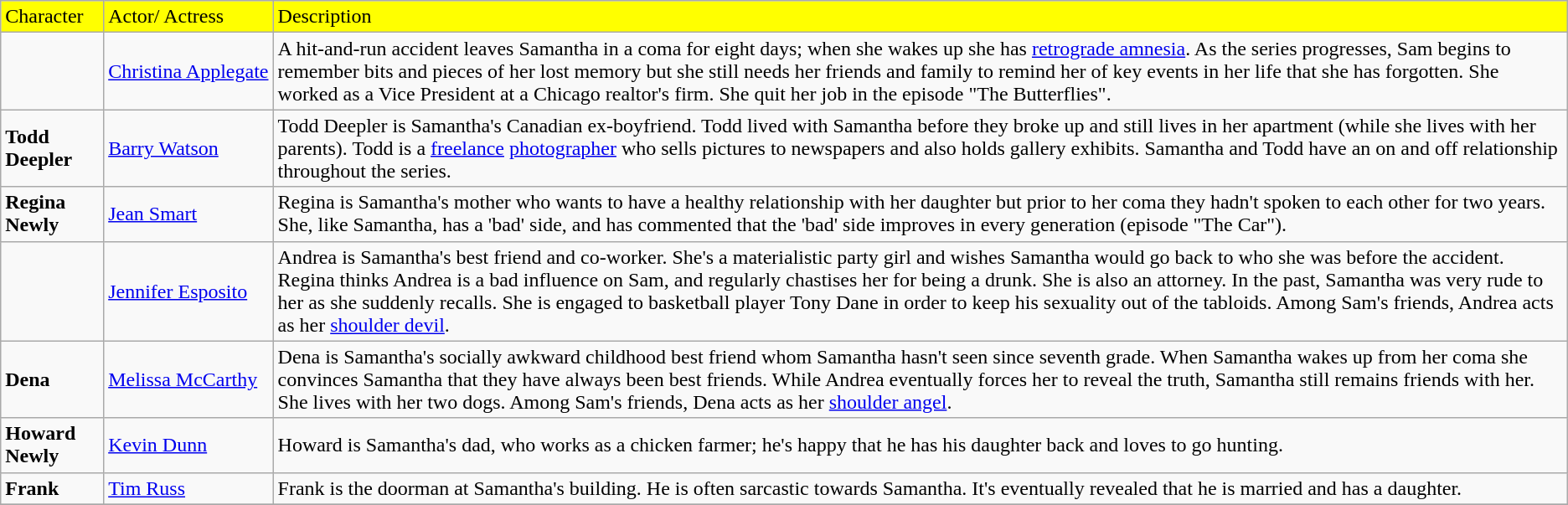<table class="wikitable" border="1">
<tr>
<td colspan="1" style="background:yellow">Character</td>
<td colspan="1" style="background:yellow">Actor/ Actress</td>
<td colspan="1" style="background:yellow">Description</td>
</tr>
<tr>
<td></td>
<td><a href='#'>Christina Applegate</a></td>
<td>A hit-and-run accident leaves Samantha in a coma for eight days; when she wakes up she has <a href='#'>retrograde amnesia</a>. As the series  progresses, Sam begins to remember bits and pieces of her lost memory but she still needs her friends and family to remind her of key events in her life that she has forgotten. She worked as a Vice President at a Chicago realtor's firm. She quit her job in the episode "The Butterflies".</td>
</tr>
<tr>
<td><strong>Todd Deepler</strong></td>
<td><a href='#'>Barry Watson</a></td>
<td>Todd Deepler is Samantha's Canadian ex-boyfriend. Todd lived with Samantha before they broke up and still lives in her apartment (while she lives with her parents). Todd is a <a href='#'>freelance</a> <a href='#'>photographer</a> who sells pictures to newspapers and also holds gallery exhibits. Samantha and Todd have an on and off relationship throughout the series.</td>
</tr>
<tr>
<td><strong>Regina Newly</strong></td>
<td><a href='#'>Jean Smart</a></td>
<td>Regina is Samantha's mother who wants to have a healthy relationship with her daughter but prior to her coma they hadn't spoken to each other for two years. She, like Samantha, has a 'bad' side, and has commented that the 'bad' side improves in every generation (episode "The Car").</td>
</tr>
<tr>
<td></td>
<td><a href='#'>Jennifer Esposito</a></td>
<td>Andrea is Samantha's best friend and co-worker. She's a materialistic party girl and wishes Samantha would go back to who she was before the accident. Regina thinks Andrea is a bad influence on Sam, and regularly chastises her for being a drunk. She is also an attorney. In the past, Samantha was very rude to her as she suddenly recalls. She is engaged to basketball player Tony Dane in order to keep his sexuality out of the tabloids. Among Sam's friends, Andrea acts as her <a href='#'>shoulder devil</a>.</td>
</tr>
<tr>
<td><strong>Dena</strong></td>
<td><a href='#'>Melissa McCarthy</a></td>
<td>Dena is Samantha's socially awkward childhood best friend whom Samantha hasn't seen since seventh grade. When Samantha wakes up from her coma she convinces Samantha that they have always been best friends. While Andrea eventually forces her to reveal the truth, Samantha still remains friends with her. She lives with her two dogs. Among Sam's friends, Dena acts as her <a href='#'>shoulder angel</a>.</td>
</tr>
<tr>
<td><strong>Howard Newly</strong></td>
<td><a href='#'>Kevin Dunn</a></td>
<td>Howard is Samantha's dad, who works as a chicken farmer; he's happy that he has his daughter back and loves to go hunting.</td>
</tr>
<tr>
<td><strong>Frank </strong></td>
<td><a href='#'>Tim Russ</a></td>
<td>Frank is the doorman at Samantha's building. He is often sarcastic towards Samantha. It's eventually revealed that he is married and has a daughter.</td>
</tr>
<tr>
</tr>
</table>
